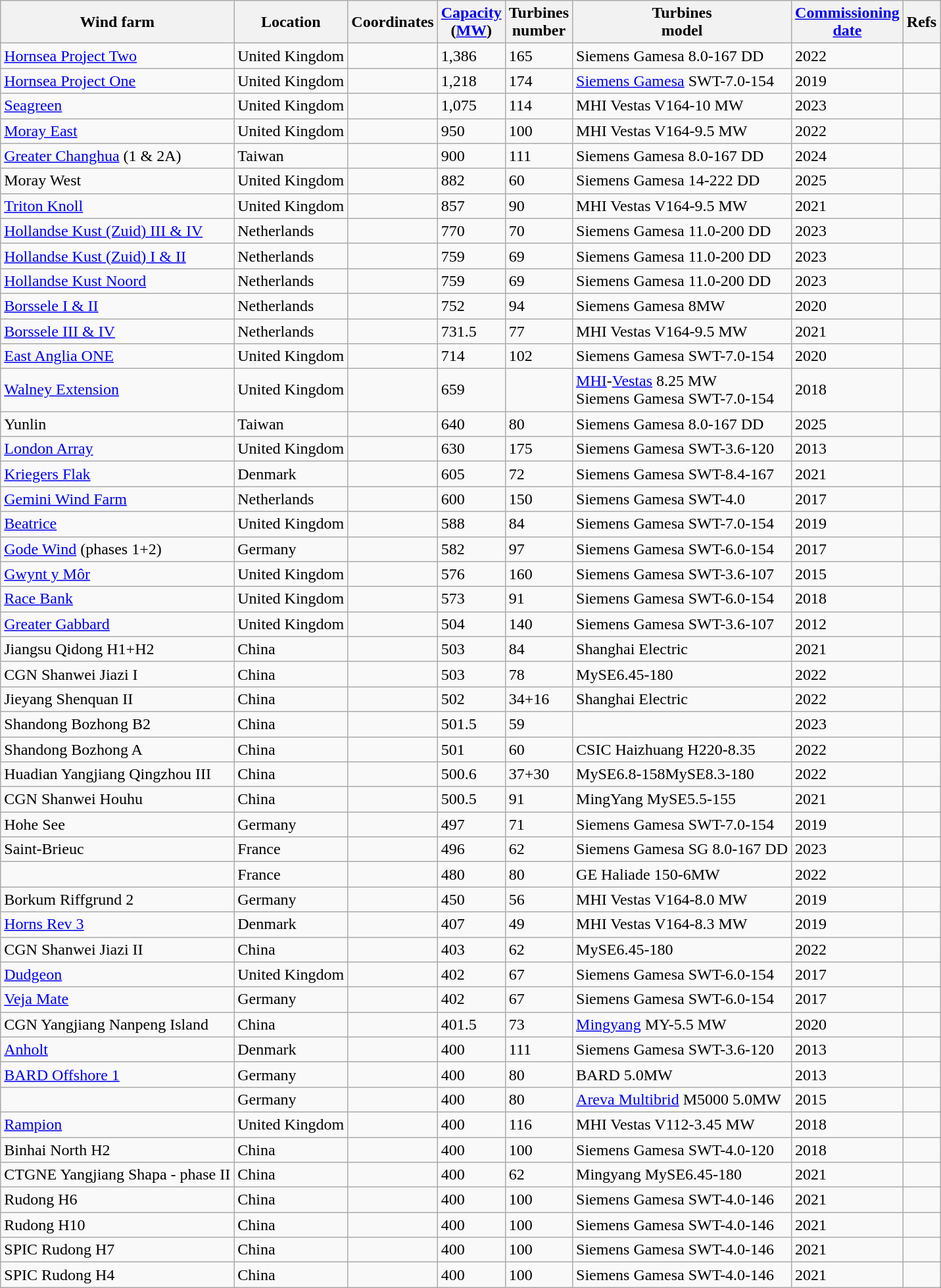<table class="wikitable sortable">
<tr>
<th>Wind farm</th>
<th>Location</th>
<th class="unsortable">Coordinates</th>
<th data-sort-type="number"><a href='#'>Capacity</a><br>(<a href='#'>MW</a>)</th>
<th>Turbines<br> number</th>
<th>Turbines<br> model</th>
<th><a href='#'>Commissioning<br> date</a></th>
<th class="unsortable">Refs</th>
</tr>
<tr>
<td><a href='#'>Hornsea Project Two</a></td>
<td>United Kingdom</td>
<td></td>
<td>1,386</td>
<td>165</td>
<td>Siemens Gamesa 8.0-167 DD</td>
<td>2022</td>
<td></td>
</tr>
<tr>
<td><a href='#'>Hornsea Project One</a></td>
<td>United Kingdom</td>
<td></td>
<td>1,218</td>
<td>174</td>
<td><a href='#'>Siemens Gamesa</a> SWT-7.0-154</td>
<td>2019</td>
<td></td>
</tr>
<tr>
<td><a href='#'>Seagreen</a></td>
<td>United Kingdom</td>
<td></td>
<td>1,075</td>
<td>114</td>
<td>MHI Vestas V164-10 MW</td>
<td>2023</td>
<td></td>
</tr>
<tr>
<td><a href='#'>Moray East</a></td>
<td>United Kingdom</td>
<td></td>
<td>950</td>
<td>100</td>
<td>MHI Vestas V164-9.5 MW</td>
<td>2022</td>
<td></td>
</tr>
<tr>
<td><a href='#'>Greater Changhua</a> (1 & 2A)</td>
<td>Taiwan</td>
<td></td>
<td>900</td>
<td>111</td>
<td>Siemens Gamesa 8.0-167 DD</td>
<td>2024</td>
<td></td>
</tr>
<tr>
<td>Moray West</td>
<td>United Kingdom</td>
<td></td>
<td>882</td>
<td>60</td>
<td>Siemens Gamesa 14-222 DD</td>
<td>2025</td>
<td></td>
</tr>
<tr>
<td><a href='#'>Triton Knoll</a></td>
<td>United Kingdom</td>
<td></td>
<td>857</td>
<td>90</td>
<td>MHI Vestas V164-9.5 MW</td>
<td>2021</td>
<td></td>
</tr>
<tr>
<td><a href='#'>Hollandse Kust (Zuid) III & IV</a></td>
<td>Netherlands</td>
<td></td>
<td>770</td>
<td>70</td>
<td>Siemens Gamesa 11.0-200 DD</td>
<td>2023</td>
<td></td>
</tr>
<tr>
<td><a href='#'>Hollandse Kust (Zuid) I & II</a></td>
<td>Netherlands</td>
<td></td>
<td>759</td>
<td>69</td>
<td>Siemens Gamesa 11.0-200 DD</td>
<td>2023</td>
<td></td>
</tr>
<tr>
<td><a href='#'>Hollandse Kust Noord</a></td>
<td>Netherlands</td>
<td></td>
<td>759</td>
<td>69</td>
<td>Siemens Gamesa 11.0-200 DD</td>
<td>2023</td>
<td></td>
</tr>
<tr>
<td><a href='#'>Borssele I & II</a></td>
<td>Netherlands</td>
<td></td>
<td>752</td>
<td>94</td>
<td>Siemens Gamesa 8MW</td>
<td>2020</td>
<td></td>
</tr>
<tr>
<td><a href='#'>Borssele III & IV</a></td>
<td>Netherlands</td>
<td></td>
<td>731.5</td>
<td>77</td>
<td>MHI Vestas V164-9.5 MW</td>
<td>2021</td>
<td></td>
</tr>
<tr>
<td><a href='#'>East Anglia ONE</a></td>
<td>United Kingdom</td>
<td></td>
<td>714</td>
<td>102</td>
<td>Siemens Gamesa SWT-7.0-154</td>
<td>2020</td>
<td></td>
</tr>
<tr>
<td><a href='#'>Walney Extension</a></td>
<td>United Kingdom</td>
<td></td>
<td>659</td>
<td></td>
<td><a href='#'>MHI</a>-<a href='#'>Vestas</a> 8.25 MW <br>Siemens Gamesa SWT-7.0-154</td>
<td>2018</td>
<td></td>
</tr>
<tr>
<td>Yunlin</td>
<td>Taiwan</td>
<td></td>
<td>640</td>
<td>80</td>
<td>Siemens Gamesa 8.0-167 DD</td>
<td>2025</td>
<td></td>
</tr>
<tr>
<td><a href='#'>London Array</a></td>
<td>United Kingdom</td>
<td></td>
<td>630</td>
<td>175</td>
<td>Siemens Gamesa SWT-3.6-120</td>
<td>2013</td>
<td></td>
</tr>
<tr>
<td><a href='#'>Kriegers Flak</a></td>
<td>Denmark</td>
<td></td>
<td>605</td>
<td>72</td>
<td>Siemens Gamesa SWT-8.4-167</td>
<td>2021</td>
<td></td>
</tr>
<tr>
<td><a href='#'>Gemini Wind Farm</a></td>
<td>Netherlands</td>
<td></td>
<td>600</td>
<td>150</td>
<td>Siemens Gamesa SWT-4.0</td>
<td>2017</td>
<td></td>
</tr>
<tr>
<td><a href='#'>Beatrice</a></td>
<td>United Kingdom</td>
<td></td>
<td>588</td>
<td>84</td>
<td>Siemens Gamesa SWT-7.0-154</td>
<td>2019</td>
<td></td>
</tr>
<tr>
<td><a href='#'>Gode Wind</a> (phases 1+2)</td>
<td>Germany</td>
<td></td>
<td>582</td>
<td>97</td>
<td>Siemens Gamesa SWT-6.0-154</td>
<td>2017</td>
<td></td>
</tr>
<tr>
<td><a href='#'>Gwynt y Môr</a></td>
<td>United Kingdom</td>
<td></td>
<td>576</td>
<td>160</td>
<td>Siemens Gamesa SWT-3.6-107</td>
<td>2015</td>
<td></td>
</tr>
<tr>
<td><a href='#'>Race Bank</a></td>
<td>United Kingdom</td>
<td></td>
<td>573</td>
<td>91</td>
<td>Siemens Gamesa SWT-6.0-154</td>
<td>2018</td>
<td></td>
</tr>
<tr>
<td><a href='#'>Greater Gabbard</a></td>
<td>United Kingdom</td>
<td></td>
<td>504</td>
<td>140</td>
<td>Siemens Gamesa SWT-3.6-107</td>
<td>2012</td>
<td></td>
</tr>
<tr>
<td>Jiangsu Qidong H1+H2</td>
<td>China</td>
<td></td>
<td>503</td>
<td>84</td>
<td>Shanghai Electric</td>
<td>2021</td>
<td></td>
</tr>
<tr>
<td>CGN Shanwei Jiazi I</td>
<td>China</td>
<td></td>
<td>503</td>
<td>78</td>
<td>MySE6.45-180</td>
<td>2022</td>
<td></td>
</tr>
<tr>
<td>Jieyang Shenquan II</td>
<td>China</td>
<td></td>
<td>502</td>
<td>34+16</td>
<td>Shanghai Electric</td>
<td>2022</td>
<td></td>
</tr>
<tr>
<td>Shandong Bozhong B2</td>
<td>China</td>
<td></td>
<td>501.5</td>
<td>59</td>
<td></td>
<td>2023</td>
<td></td>
</tr>
<tr>
<td>Shandong Bozhong A</td>
<td>China</td>
<td></td>
<td>501</td>
<td>60</td>
<td>CSIC Haizhuang H220-8.35</td>
<td>2022</td>
<td></td>
</tr>
<tr>
<td>Huadian Yangjiang Qingzhou III</td>
<td>China</td>
<td></td>
<td>500.6</td>
<td>37+30</td>
<td>MySE6.8-158MySE8.3-180</td>
<td>2022</td>
<td></td>
</tr>
<tr>
<td>CGN Shanwei Houhu</td>
<td>China</td>
<td></td>
<td>500.5</td>
<td>91</td>
<td>MingYang MySE5.5-155</td>
<td>2021</td>
<td></td>
</tr>
<tr>
<td>Hohe See</td>
<td>Germany</td>
<td></td>
<td>497</td>
<td>71</td>
<td>Siemens Gamesa SWT-7.0-154</td>
<td>2019</td>
<td></td>
</tr>
<tr>
<td>Saint-Brieuc</td>
<td>France</td>
<td></td>
<td>496</td>
<td>62</td>
<td>Siemens Gamesa SG 8.0-167 DD</td>
<td>2023</td>
<td></td>
</tr>
<tr>
<td></td>
<td>France</td>
<td></td>
<td>480</td>
<td>80</td>
<td>GE Haliade 150-6MW</td>
<td>2022</td>
<td></td>
</tr>
<tr>
<td>Borkum Riffgrund 2</td>
<td>Germany</td>
<td></td>
<td>450</td>
<td>56</td>
<td>MHI Vestas V164-8.0 MW</td>
<td>2019</td>
<td></td>
</tr>
<tr>
<td><a href='#'>Horns Rev 3</a></td>
<td>Denmark</td>
<td></td>
<td>407</td>
<td>49</td>
<td>MHI Vestas V164-8.3 MW</td>
<td>2019</td>
<td></td>
</tr>
<tr>
<td>CGN Shanwei Jiazi II</td>
<td>China</td>
<td></td>
<td>403</td>
<td>62</td>
<td>MySE6.45-180</td>
<td>2022</td>
<td></td>
</tr>
<tr>
<td><a href='#'>Dudgeon</a></td>
<td>United Kingdom</td>
<td></td>
<td>402</td>
<td>67</td>
<td>Siemens Gamesa SWT-6.0-154</td>
<td>2017</td>
<td></td>
</tr>
<tr>
<td><a href='#'>Veja Mate</a></td>
<td>Germany</td>
<td></td>
<td>402</td>
<td>67</td>
<td>Siemens Gamesa SWT-6.0-154</td>
<td>2017</td>
<td></td>
</tr>
<tr>
<td>CGN Yangjiang Nanpeng Island</td>
<td>China</td>
<td></td>
<td>401.5</td>
<td>73</td>
<td><a href='#'>Mingyang</a> MY-5.5 MW</td>
<td>2020</td>
<td></td>
</tr>
<tr>
<td><a href='#'>Anholt</a></td>
<td>Denmark</td>
<td></td>
<td>400</td>
<td>111</td>
<td>Siemens Gamesa SWT-3.6-120</td>
<td>2013</td>
<td></td>
</tr>
<tr>
<td><a href='#'>BARD Offshore 1</a></td>
<td>Germany</td>
<td></td>
<td>400</td>
<td>80</td>
<td>BARD 5.0MW</td>
<td>2013</td>
<td></td>
</tr>
<tr>
<td></td>
<td>Germany</td>
<td></td>
<td>400</td>
<td>80</td>
<td><a href='#'>Areva Multibrid</a> M5000 5.0MW</td>
<td>2015</td>
<td></td>
</tr>
<tr>
<td><a href='#'>Rampion</a></td>
<td>United Kingdom</td>
<td></td>
<td>400</td>
<td>116</td>
<td>MHI Vestas V112-3.45 MW</td>
<td>2018</td>
<td></td>
</tr>
<tr>
<td>Binhai North H2</td>
<td>China</td>
<td></td>
<td>400</td>
<td>100</td>
<td>Siemens Gamesa SWT-4.0-120</td>
<td>2018</td>
<td></td>
</tr>
<tr>
<td>CTGNE Yangjiang Shapa - phase II</td>
<td>China</td>
<td></td>
<td>400</td>
<td>62</td>
<td>Mingyang MySE6.45-180</td>
<td>2021</td>
<td></td>
</tr>
<tr>
<td>Rudong H6</td>
<td>China</td>
<td></td>
<td>400</td>
<td>100</td>
<td>Siemens Gamesa SWT-4.0-146</td>
<td>2021</td>
<td></td>
</tr>
<tr>
<td>Rudong H10</td>
<td>China</td>
<td></td>
<td>400</td>
<td>100</td>
<td>Siemens Gamesa SWT-4.0-146</td>
<td>2021</td>
<td></td>
</tr>
<tr>
<td>SPIC Rudong H7</td>
<td>China</td>
<td></td>
<td>400</td>
<td>100</td>
<td>Siemens Gamesa SWT-4.0-146</td>
<td>2021</td>
<td></td>
</tr>
<tr>
<td>SPIC Rudong H4</td>
<td>China</td>
<td></td>
<td>400</td>
<td>100</td>
<td>Siemens Gamesa SWT-4.0-146</td>
<td>2021</td>
<td></td>
</tr>
</table>
